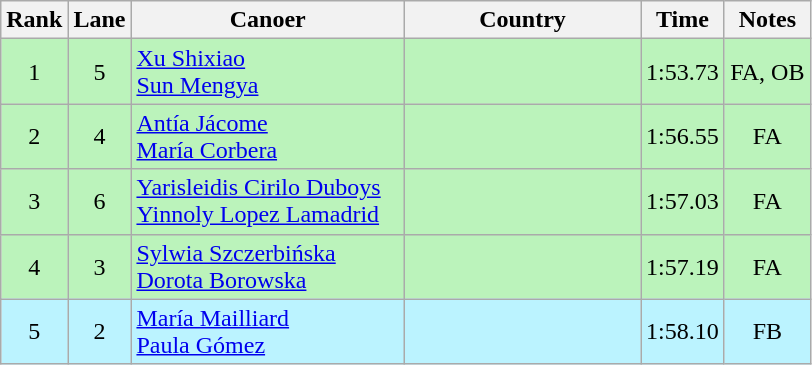<table class="wikitable" style="text-align:center;">
<tr>
<th width=30>Rank</th>
<th width=30>Lane</th>
<th width=175>Canoer</th>
<th width=150>Country</th>
<th width=30>Time</th>
<th width=50>Notes</th>
</tr>
<tr bgcolor=bbf3bb>
<td>1</td>
<td>5</td>
<td align=left><a href='#'>Xu Shixiao</a><br><a href='#'>Sun Mengya</a></td>
<td align=left></td>
<td>1:53.73</td>
<td>FA, OB</td>
</tr>
<tr bgcolor=bbf3bb>
<td>2</td>
<td>4</td>
<td align=left><a href='#'>Antía Jácome</a><br><a href='#'>María Corbera</a></td>
<td align=left></td>
<td>1:56.55</td>
<td>FA</td>
</tr>
<tr bgcolor=bbf3bb>
<td>3</td>
<td>6</td>
<td align=left><a href='#'>Yarisleidis Cirilo Duboys</a><br><a href='#'>Yinnoly Lopez Lamadrid</a></td>
<td align=left></td>
<td>1:57.03</td>
<td>FA</td>
</tr>
<tr bgcolor=bbf3bb>
<td>4</td>
<td>3</td>
<td align=left><a href='#'>Sylwia Szczerbińska</a><br><a href='#'>Dorota Borowska</a></td>
<td align=left></td>
<td>1:57.19</td>
<td>FA</td>
</tr>
<tr bgcolor=bbf3ff>
<td>5</td>
<td>2</td>
<td align=left><a href='#'>María Mailliard</a><br><a href='#'>Paula Gómez</a></td>
<td align=left></td>
<td>1:58.10</td>
<td>FB<br></td>
</tr>
</table>
